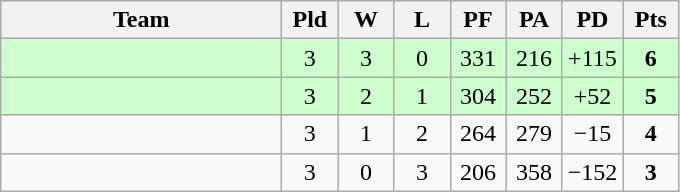<table class=wikitable style="text-align:center">
<tr>
<th width=180>Team</th>
<th width=30>Pld</th>
<th width=30>W</th>
<th width=30>L</th>
<th width=30>PF</th>
<th width=30>PA</th>
<th width=30>PD</th>
<th width=30>Pts</th>
</tr>
<tr bgcolor="#ccffcc">
<td align="left"></td>
<td>3</td>
<td>3</td>
<td>0</td>
<td>331</td>
<td>216</td>
<td>+115</td>
<td><strong>6</strong></td>
</tr>
<tr bgcolor="#ccffcc">
<td align="left"></td>
<td>3</td>
<td>2</td>
<td>1</td>
<td>304</td>
<td>252</td>
<td>+52</td>
<td><strong>5</strong></td>
</tr>
<tr>
<td align="left"></td>
<td>3</td>
<td>1</td>
<td>2</td>
<td>264</td>
<td>279</td>
<td>−15</td>
<td><strong>4</strong></td>
</tr>
<tr>
<td align="left"></td>
<td>3</td>
<td>0</td>
<td>3</td>
<td>206</td>
<td>358</td>
<td>−152</td>
<td><strong>3</strong></td>
</tr>
</table>
